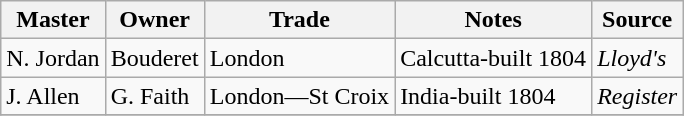<table class="sortable wikitable">
<tr>
<th>Master</th>
<th>Owner</th>
<th>Trade</th>
<th>Notes</th>
<th>Source</th>
</tr>
<tr>
<td>N. Jordan</td>
<td>Bouderet</td>
<td>London</td>
<td>Calcutta-built 1804</td>
<td><em>Lloyd's</em></td>
</tr>
<tr>
<td>J. Allen</td>
<td>G. Faith</td>
<td>London—St Croix</td>
<td>India-built 1804</td>
<td><em>Register</em></td>
</tr>
<tr>
</tr>
</table>
